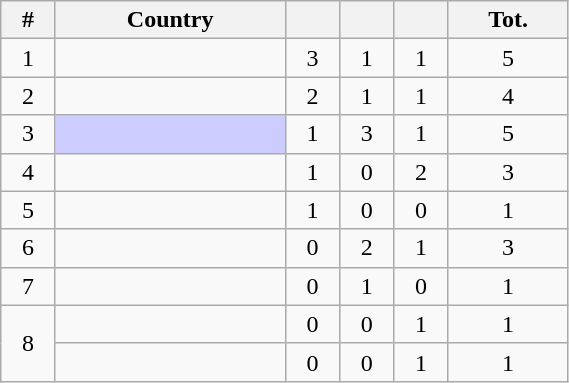<table class="wikitable" width=30% style="font-size:100%; text-align:center;">
<tr>
<th>#</th>
<th>Country</th>
<th></th>
<th></th>
<th></th>
<th>Tot.</th>
</tr>
<tr>
<td>1</td>
<td align=left></td>
<td>3</td>
<td>1</td>
<td>1</td>
<td>5</td>
</tr>
<tr>
<td>2</td>
<td align=left></td>
<td>2</td>
<td>1</td>
<td>1</td>
<td>4</td>
</tr>
<tr>
<td>3</td>
<td bgcolor=ccccff align=left></td>
<td>1</td>
<td>3</td>
<td>1</td>
<td>5</td>
</tr>
<tr>
<td>4</td>
<td align=left></td>
<td>1</td>
<td>0</td>
<td>2</td>
<td>3</td>
</tr>
<tr>
<td>5</td>
<td align=left></td>
<td>1</td>
<td>0</td>
<td>0</td>
<td>1</td>
</tr>
<tr>
<td>6</td>
<td align=left></td>
<td>0</td>
<td>2</td>
<td>1</td>
<td>3</td>
</tr>
<tr>
<td>7</td>
<td align=left></td>
<td>0</td>
<td>1</td>
<td>0</td>
<td>1</td>
</tr>
<tr>
<td rowspan=2>8</td>
<td align=left></td>
<td>0</td>
<td>0</td>
<td>1</td>
<td>1</td>
</tr>
<tr>
<td align=left></td>
<td>0</td>
<td>0</td>
<td>1</td>
<td>1</td>
</tr>
</table>
